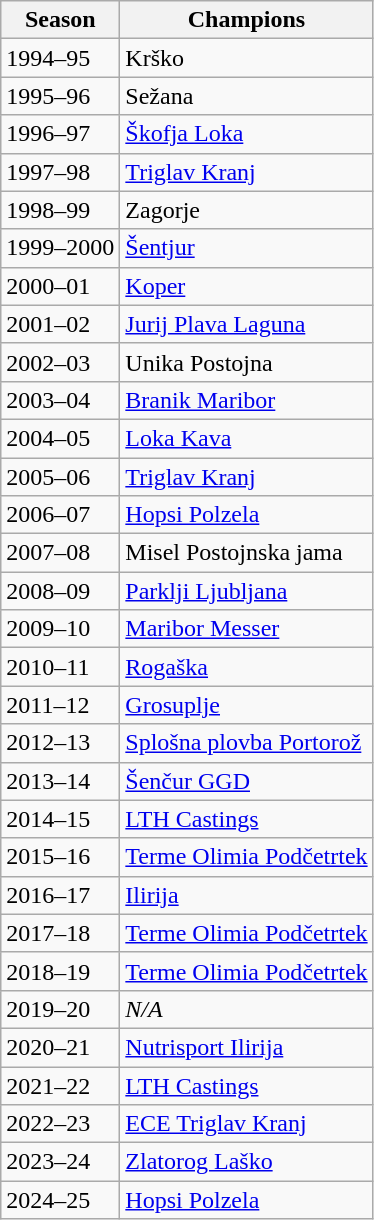<table class="wikitable">
<tr>
<th>Season</th>
<th>Champions</th>
</tr>
<tr>
<td>1994–95</td>
<td>Krško</td>
</tr>
<tr>
<td>1995–96</td>
<td>Sežana</td>
</tr>
<tr>
<td>1996–97</td>
<td><a href='#'>Škofja Loka</a></td>
</tr>
<tr>
<td>1997–98</td>
<td><a href='#'>Triglav Kranj</a></td>
</tr>
<tr>
<td>1998–99</td>
<td>Zagorje</td>
</tr>
<tr>
<td>1999–2000</td>
<td><a href='#'>Šentjur</a></td>
</tr>
<tr>
<td>2000–01</td>
<td><a href='#'>Koper</a></td>
</tr>
<tr>
<td>2001–02</td>
<td><a href='#'>Jurij Plava Laguna</a></td>
</tr>
<tr>
<td>2002–03</td>
<td>Unika Postojna</td>
</tr>
<tr>
<td>2003–04</td>
<td><a href='#'>Branik Maribor</a></td>
</tr>
<tr>
<td>2004–05</td>
<td><a href='#'>Loka Kava</a></td>
</tr>
<tr>
<td>2005–06</td>
<td><a href='#'>Triglav Kranj</a></td>
</tr>
<tr>
<td>2006–07</td>
<td><a href='#'>Hopsi Polzela</a></td>
</tr>
<tr>
<td>2007–08</td>
<td>Misel Postojnska jama</td>
</tr>
<tr>
<td>2008–09</td>
<td><a href='#'>Parklji Ljubljana</a></td>
</tr>
<tr>
<td>2009–10</td>
<td><a href='#'>Maribor Messer</a></td>
</tr>
<tr>
<td>2010–11</td>
<td><a href='#'>Rogaška</a></td>
</tr>
<tr>
<td>2011–12</td>
<td><a href='#'>Grosuplje</a></td>
</tr>
<tr>
<td>2012–13</td>
<td><a href='#'>Splošna plovba Portorož</a></td>
</tr>
<tr>
<td>2013–14</td>
<td><a href='#'>Šenčur GGD</a></td>
</tr>
<tr>
<td>2014–15</td>
<td><a href='#'>LTH Castings</a></td>
</tr>
<tr>
<td>2015–16</td>
<td><a href='#'>Terme Olimia Podčetrtek</a></td>
</tr>
<tr>
<td>2016–17</td>
<td><a href='#'>Ilirija</a></td>
</tr>
<tr>
<td>2017–18</td>
<td><a href='#'>Terme Olimia Podčetrtek</a></td>
</tr>
<tr>
<td>2018–19</td>
<td><a href='#'>Terme Olimia Podčetrtek</a></td>
</tr>
<tr>
<td>2019–20</td>
<td><em>N/A</em></td>
</tr>
<tr>
<td>2020–21</td>
<td><a href='#'>Nutrisport Ilirija</a></td>
</tr>
<tr>
<td>2021–22</td>
<td><a href='#'>LTH Castings</a></td>
</tr>
<tr>
<td>2022–23</td>
<td><a href='#'>ECE Triglav Kranj</a></td>
</tr>
<tr>
<td>2023–24</td>
<td><a href='#'>Zlatorog Laško</a></td>
</tr>
<tr>
<td>2024–25</td>
<td><a href='#'>Hopsi Polzela</a></td>
</tr>
</table>
